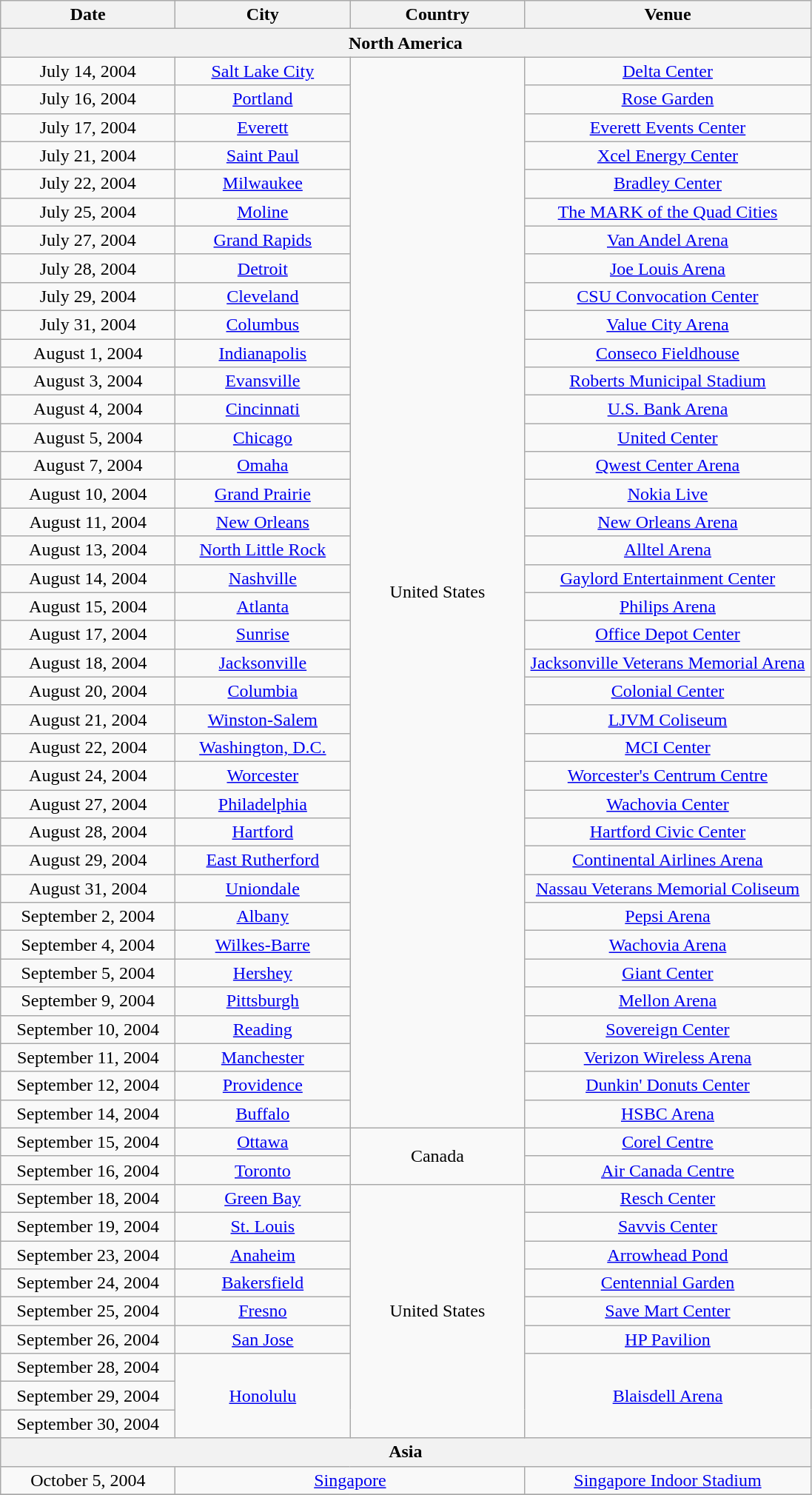<table class="wikitable" style="text-align:center;">
<tr>
<th style="width:150px;">Date</th>
<th style="width:150px;">City</th>
<th style="width:150px;">Country</th>
<th style="width:250px;">Venue</th>
</tr>
<tr>
<th colspan="4">North America</th>
</tr>
<tr>
<td>July 14, 2004</td>
<td><a href='#'>Salt Lake City</a></td>
<td rowspan="38">United States</td>
<td><a href='#'>Delta Center</a></td>
</tr>
<tr>
<td>July 16, 2004</td>
<td><a href='#'>Portland</a></td>
<td><a href='#'>Rose Garden</a></td>
</tr>
<tr>
<td>July 17, 2004</td>
<td><a href='#'>Everett</a></td>
<td><a href='#'>Everett Events Center</a></td>
</tr>
<tr>
<td>July 21, 2004</td>
<td><a href='#'>Saint Paul</a></td>
<td><a href='#'>Xcel Energy Center</a></td>
</tr>
<tr>
<td>July 22, 2004</td>
<td><a href='#'>Milwaukee</a></td>
<td><a href='#'>Bradley Center</a></td>
</tr>
<tr>
<td>July 25, 2004</td>
<td><a href='#'>Moline</a></td>
<td><a href='#'>The MARK of the Quad Cities</a></td>
</tr>
<tr>
<td>July 27, 2004</td>
<td><a href='#'>Grand Rapids</a></td>
<td><a href='#'>Van Andel Arena</a></td>
</tr>
<tr>
<td>July 28, 2004</td>
<td><a href='#'>Detroit</a></td>
<td><a href='#'>Joe Louis Arena</a></td>
</tr>
<tr>
<td>July 29, 2004</td>
<td><a href='#'>Cleveland</a></td>
<td><a href='#'>CSU Convocation Center</a></td>
</tr>
<tr>
<td>July 31, 2004</td>
<td><a href='#'>Columbus</a></td>
<td><a href='#'>Value City Arena</a></td>
</tr>
<tr>
<td>August 1, 2004</td>
<td><a href='#'>Indianapolis</a></td>
<td><a href='#'>Conseco Fieldhouse</a></td>
</tr>
<tr>
<td>August 3, 2004</td>
<td><a href='#'>Evansville</a></td>
<td><a href='#'>Roberts Municipal Stadium</a></td>
</tr>
<tr>
<td>August 4, 2004</td>
<td><a href='#'>Cincinnati</a></td>
<td><a href='#'>U.S. Bank Arena</a></td>
</tr>
<tr>
<td>August 5, 2004</td>
<td><a href='#'>Chicago</a></td>
<td><a href='#'>United Center</a></td>
</tr>
<tr>
<td>August 7, 2004</td>
<td><a href='#'>Omaha</a></td>
<td><a href='#'>Qwest Center Arena</a></td>
</tr>
<tr>
<td>August 10, 2004</td>
<td><a href='#'>Grand Prairie</a></td>
<td><a href='#'>Nokia Live</a></td>
</tr>
<tr>
<td>August 11, 2004</td>
<td><a href='#'>New Orleans</a></td>
<td><a href='#'>New Orleans Arena</a></td>
</tr>
<tr>
<td>August 13, 2004</td>
<td><a href='#'>North Little Rock</a></td>
<td><a href='#'>Alltel Arena</a></td>
</tr>
<tr>
<td>August 14, 2004</td>
<td><a href='#'>Nashville</a></td>
<td><a href='#'>Gaylord Entertainment Center</a></td>
</tr>
<tr>
<td>August 15, 2004</td>
<td><a href='#'>Atlanta</a></td>
<td><a href='#'>Philips Arena</a></td>
</tr>
<tr>
<td>August 17, 2004</td>
<td><a href='#'>Sunrise</a></td>
<td><a href='#'>Office Depot Center</a></td>
</tr>
<tr>
<td>August 18, 2004</td>
<td><a href='#'>Jacksonville</a></td>
<td><a href='#'>Jacksonville Veterans Memorial Arena</a></td>
</tr>
<tr>
<td>August 20, 2004</td>
<td><a href='#'>Columbia</a></td>
<td><a href='#'>Colonial Center</a></td>
</tr>
<tr>
<td>August 21, 2004</td>
<td><a href='#'>Winston-Salem</a></td>
<td><a href='#'>LJVM Coliseum</a></td>
</tr>
<tr>
<td>August 22, 2004</td>
<td><a href='#'>Washington, D.C.</a></td>
<td><a href='#'>MCI Center</a></td>
</tr>
<tr>
<td>August 24, 2004</td>
<td><a href='#'>Worcester</a></td>
<td><a href='#'>Worcester's Centrum Centre</a></td>
</tr>
<tr>
<td>August 27, 2004</td>
<td><a href='#'>Philadelphia</a></td>
<td><a href='#'>Wachovia Center</a></td>
</tr>
<tr>
<td>August 28, 2004</td>
<td><a href='#'>Hartford</a></td>
<td><a href='#'>Hartford Civic Center</a></td>
</tr>
<tr>
<td>August 29, 2004</td>
<td><a href='#'>East Rutherford</a></td>
<td><a href='#'>Continental Airlines Arena</a></td>
</tr>
<tr>
<td>August 31, 2004</td>
<td><a href='#'>Uniondale</a></td>
<td><a href='#'>Nassau Veterans Memorial Coliseum</a></td>
</tr>
<tr>
<td>September 2, 2004</td>
<td><a href='#'>Albany</a></td>
<td><a href='#'>Pepsi Arena</a></td>
</tr>
<tr>
<td>September 4, 2004</td>
<td><a href='#'>Wilkes-Barre</a></td>
<td><a href='#'>Wachovia Arena</a></td>
</tr>
<tr>
<td>September 5, 2004</td>
<td><a href='#'>Hershey</a></td>
<td><a href='#'>Giant Center</a></td>
</tr>
<tr>
<td>September 9, 2004</td>
<td><a href='#'>Pittsburgh</a></td>
<td><a href='#'>Mellon Arena</a></td>
</tr>
<tr>
<td>September 10, 2004</td>
<td><a href='#'>Reading</a></td>
<td><a href='#'>Sovereign Center</a></td>
</tr>
<tr>
<td>September 11, 2004</td>
<td><a href='#'>Manchester</a></td>
<td><a href='#'>Verizon Wireless Arena</a></td>
</tr>
<tr>
<td>September 12, 2004</td>
<td><a href='#'>Providence</a></td>
<td><a href='#'>Dunkin' Donuts Center</a></td>
</tr>
<tr>
<td>September 14, 2004</td>
<td><a href='#'>Buffalo</a></td>
<td><a href='#'>HSBC Arena</a></td>
</tr>
<tr>
<td>September 15, 2004</td>
<td><a href='#'>Ottawa</a></td>
<td rowspan="2">Canada</td>
<td><a href='#'>Corel Centre</a></td>
</tr>
<tr>
<td>September 16, 2004</td>
<td><a href='#'>Toronto</a></td>
<td><a href='#'>Air Canada Centre</a></td>
</tr>
<tr>
<td>September 18, 2004</td>
<td><a href='#'>Green Bay</a></td>
<td rowspan="9">United States</td>
<td><a href='#'>Resch Center</a></td>
</tr>
<tr>
<td>September 19, 2004</td>
<td><a href='#'>St. Louis</a></td>
<td><a href='#'>Savvis Center</a></td>
</tr>
<tr>
<td>September 23, 2004</td>
<td><a href='#'>Anaheim</a></td>
<td><a href='#'>Arrowhead Pond</a></td>
</tr>
<tr>
<td>September 24, 2004</td>
<td><a href='#'>Bakersfield</a></td>
<td><a href='#'>Centennial Garden</a></td>
</tr>
<tr>
<td>September 25, 2004</td>
<td><a href='#'>Fresno</a></td>
<td><a href='#'>Save Mart Center</a></td>
</tr>
<tr>
<td>September 26, 2004</td>
<td><a href='#'>San Jose</a></td>
<td><a href='#'>HP Pavilion</a></td>
</tr>
<tr>
<td>September 28, 2004</td>
<td rowspan="3"><a href='#'>Honolulu</a></td>
<td rowspan="3"><a href='#'>Blaisdell Arena</a></td>
</tr>
<tr>
<td>September 29, 2004</td>
</tr>
<tr>
<td>September 30, 2004</td>
</tr>
<tr>
<th colspan="4">Asia</th>
</tr>
<tr>
<td>October 5, 2004</td>
<td colspan="2"><a href='#'>Singapore</a></td>
<td><a href='#'>Singapore Indoor Stadium</a></td>
</tr>
<tr>
</tr>
</table>
